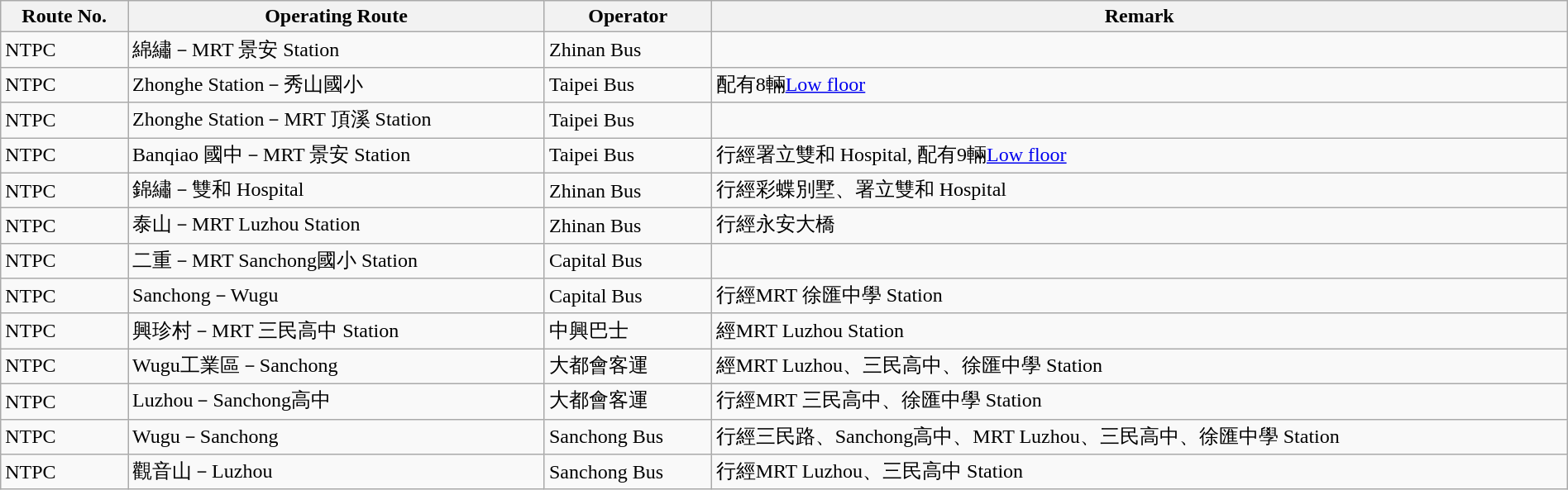<table class="wikitable"  style="width:100%; margin:auto;">
<tr>
<th>Route No.</th>
<th>Operating Route</th>
<th>Operator</th>
<th>Remark</th>
</tr>
<tr>
<td>NTPC <strong></strong></td>
<td>綿繡－MRT 景安 Station</td>
<td>Zhinan Bus</td>
<td></td>
</tr>
<tr>
<td>NTPC <strong></strong></td>
<td>Zhonghe Station－秀山國小</td>
<td>Taipei Bus</td>
<td>配有8輛<a href='#'>Low floor</a></td>
</tr>
<tr>
<td>NTPC <strong></strong></td>
<td>Zhonghe Station－MRT 頂溪 Station</td>
<td>Taipei Bus</td>
<td></td>
</tr>
<tr>
<td>NTPC <strong></strong></td>
<td>Banqiao 國中－MRT 景安 Station</td>
<td>Taipei Bus</td>
<td>行經署立雙和 Hospital, 配有9輛<a href='#'>Low floor</a></td>
</tr>
<tr>
<td>NTPC <strong></strong></td>
<td>錦繡－雙和 Hospital</td>
<td>Zhinan Bus</td>
<td>行經彩蝶別墅、署立雙和 Hospital</td>
</tr>
<tr>
<td>NTPC <strong></strong></td>
<td>泰山－MRT Luzhou Station</td>
<td>Zhinan Bus</td>
<td>行經永安大橋</td>
</tr>
<tr>
<td>NTPC <strong></strong></td>
<td>二重－MRT Sanchong國小 Station</td>
<td>Capital Bus</td>
<td></td>
</tr>
<tr>
<td>NTPC <strong></strong></td>
<td>Sanchong－Wugu</td>
<td>Capital Bus</td>
<td>行經MRT 徐匯中學 Station</td>
</tr>
<tr>
<td>NTPC <strong></strong></td>
<td>興珍村－MRT 三民高中 Station</td>
<td>中興巴士</td>
<td>經MRT Luzhou Station</td>
</tr>
<tr>
<td>NTPC <strong></strong></td>
<td>Wugu工業區－Sanchong</td>
<td>大都會客運</td>
<td>經MRT Luzhou、三民高中、徐匯中學 Station</td>
</tr>
<tr>
<td>NTPC <strong></strong></td>
<td>Luzhou－Sanchong高中</td>
<td>大都會客運</td>
<td>行經MRT 三民高中、徐匯中學 Station</td>
</tr>
<tr>
<td>NTPC <strong></strong></td>
<td>Wugu－Sanchong</td>
<td>Sanchong Bus</td>
<td>行經三民路、Sanchong高中、MRT Luzhou、三民高中、徐匯中學 Station</td>
</tr>
<tr>
<td>NTPC <strong></strong></td>
<td>觀音山－Luzhou</td>
<td>Sanchong Bus</td>
<td>行經MRT Luzhou、三民高中 Station</td>
</tr>
</table>
